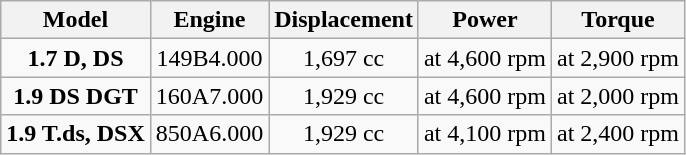<table class="wikitable" style="text-align:center;">
<tr style="text-align:center; vertical-align:middle;">
<th>Model</th>
<th>Engine</th>
<th>Displacement</th>
<th>Power</th>
<th>Torque</th>
</tr>
<tr>
<td><strong>1.7 D, DS</strong></td>
<td>149B4.000</td>
<td>1,697 cc</td>
<td> at 4,600 rpm</td>
<td> at 2,900 rpm</td>
</tr>
<tr>
<td><strong>1.9 DS DGT</strong></td>
<td>160A7.000</td>
<td>1,929 cc</td>
<td> at 4,600 rpm</td>
<td> at 2,000 rpm</td>
</tr>
<tr>
<td><strong>1.9 T.ds, DSX</strong></td>
<td>850A6.000</td>
<td>1,929 cc</td>
<td> at 4,100 rpm</td>
<td> at 2,400 rpm</td>
</tr>
</table>
